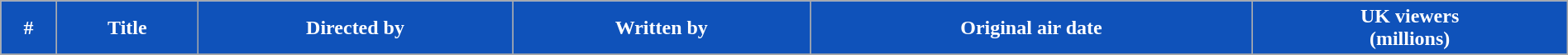<table class="wikitable plainrowheaders"  style="width:100%; background:#fff;">
<tr>
<th style="background: #0F52BA; color:#fff;">#</th>
<th style="background: #0F52BA; color:#fff;">Title</th>
<th style="background: #0F52BA; color:#fff;">Directed by</th>
<th style="background: #0F52BA; color:#fff;">Written by</th>
<th style="background: #0F52BA; color:#fff;">Original air date</th>
<th style="background: #0F52BA; color:#fff;">UK viewers<br>(millions)</th>
</tr>
<tr>
</tr>
</table>
